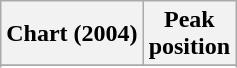<table class="wikitable sortable">
<tr>
<th align="left">Chart (2004)</th>
<th align="center">Peak<br>position</th>
</tr>
<tr>
</tr>
<tr>
</tr>
</table>
